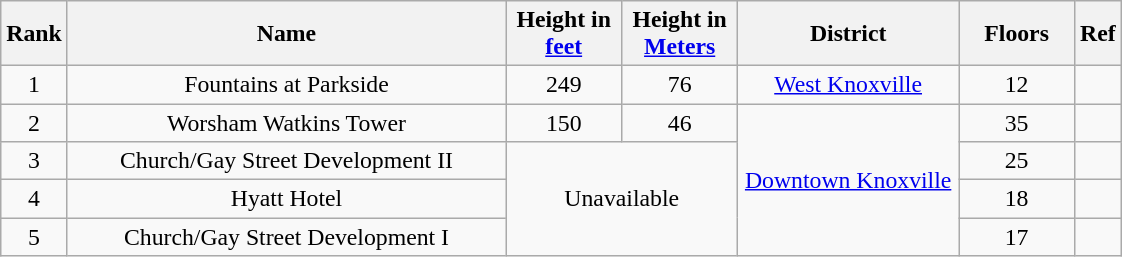<table class="wikitable" style="font-size:99%; text-align:center; margin:1em auto;">
<tr>
<th>Rank</th>
<th width="285px">Name</th>
<th width="70px">Height in <a href='#'>feet</a></th>
<th width="70px">Height in <a href='#'>Meters</a></th>
<th width="140px">District</th>
<th width="70px">Floors</th>
<th width="20px">Ref</th>
</tr>
<tr>
<td>1</td>
<td>Fountains at Parkside</td>
<td>249</td>
<td>76</td>
<td><a href='#'>West Knoxville</a></td>
<td>12</td>
<td></td>
</tr>
<tr>
<td>2</td>
<td>Worsham Watkins Tower</td>
<td>150</td>
<td>46</td>
<td rowspan="4"><a href='#'>Downtown Knoxville</a></td>
<td>35</td>
<td></td>
</tr>
<tr>
<td>3</td>
<td>Church/Gay Street Development II</td>
<td rowspan="3" colspan="2">Unavailable</td>
<td>25</td>
<td></td>
</tr>
<tr>
<td>4</td>
<td>Hyatt Hotel</td>
<td>18</td>
<td></td>
</tr>
<tr>
<td>5</td>
<td>Church/Gay Street Development I</td>
<td>17</td>
<td></td>
</tr>
</table>
